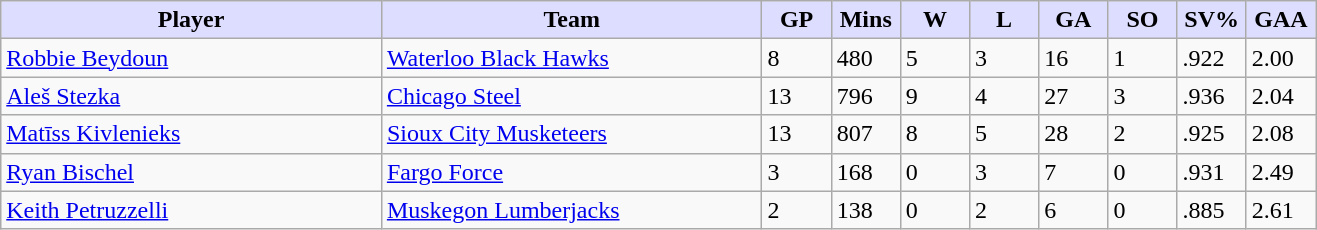<table class="wikitable">
<tr>
<th style="background:#ddf; width:27.5%;">Player</th>
<th style="background:#ddf; width:27.5%;">Team</th>
<th style="background:#ddf; width:5%;">GP</th>
<th style="background:#ddf; width:5%;">Mins</th>
<th style="background:#ddf; width:5%;">W</th>
<th style="background:#ddf; width:5%;">L</th>
<th style="background:#ddf; width:5%;">GA</th>
<th style="background:#ddf; width:5%;">SO</th>
<th style="background:#ddf; width:5%;">SV%</th>
<th style="background:#ddf; width:5%;">GAA</th>
</tr>
<tr>
<td><a href='#'>Robbie Beydoun</a></td>
<td><a href='#'>Waterloo Black Hawks</a></td>
<td>8</td>
<td>480</td>
<td>5</td>
<td>3</td>
<td>16</td>
<td>1</td>
<td>.922</td>
<td>2.00</td>
</tr>
<tr>
<td><a href='#'>Aleš Stezka</a></td>
<td><a href='#'>Chicago Steel</a></td>
<td>13</td>
<td>796</td>
<td>9</td>
<td>4</td>
<td>27</td>
<td>3</td>
<td>.936</td>
<td>2.04</td>
</tr>
<tr>
<td><a href='#'>Matīss Kivlenieks</a></td>
<td><a href='#'>Sioux City Musketeers</a></td>
<td>13</td>
<td>807</td>
<td>8</td>
<td>5</td>
<td>28</td>
<td>2</td>
<td>.925</td>
<td>2.08</td>
</tr>
<tr>
<td><a href='#'>Ryan Bischel</a></td>
<td><a href='#'>Fargo Force</a></td>
<td>3</td>
<td>168</td>
<td>0</td>
<td>3</td>
<td>7</td>
<td>0</td>
<td>.931</td>
<td>2.49</td>
</tr>
<tr>
<td><a href='#'>Keith Petruzzelli</a></td>
<td><a href='#'>Muskegon Lumberjacks</a></td>
<td>2</td>
<td>138</td>
<td>0</td>
<td>2</td>
<td>6</td>
<td>0</td>
<td>.885</td>
<td>2.61</td>
</tr>
</table>
